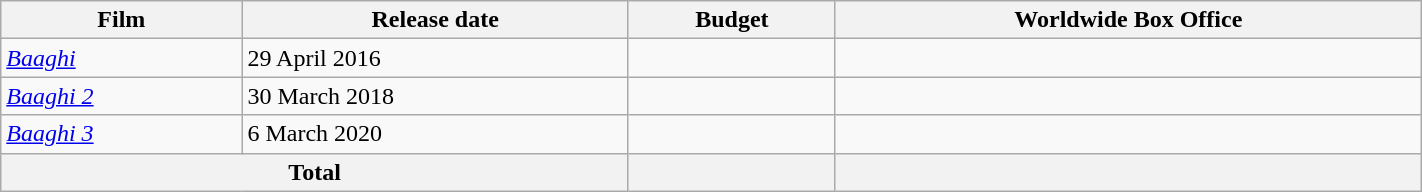<table class="wikitable" style="width:75%;">
<tr>
<th style="text-align:centr;">Film</th>
<th style="text-align:centr;">Release date</th>
<th style="text-align:centr;">Budget</th>
<th style="text-align:centr;">Worldwide Box Office</th>
</tr>
<tr>
<td><em><a href='#'>Baaghi</a></em></td>
<td>29 April 2016</td>
<td></td>
<td></td>
</tr>
<tr>
<td><em><a href='#'>Baaghi 2</a></em></td>
<td>30 March 2018</td>
<td></td>
<td></td>
</tr>
<tr>
<td><em><a href='#'>Baaghi 3</a></em></td>
<td>6 March 2020</td>
<td></td>
<td></td>
</tr>
<tr>
<th colspan="2">Total</th>
<th></th>
<th></th>
</tr>
</table>
